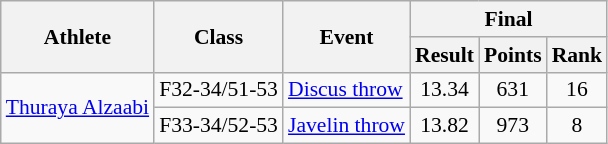<table class=wikitable style="font-size:90%">
<tr>
<th rowspan="2">Athlete</th>
<th rowspan="2">Class</th>
<th rowspan="2">Event</th>
<th colspan="3">Final</th>
</tr>
<tr>
<th>Result</th>
<th>Points</th>
<th>Rank</th>
</tr>
<tr>
<td rowspan="2"><a href='#'>Thuraya Alzaabi</a></td>
<td style="text-align:center;">F32-34/51-53</td>
<td><a href='#'>Discus throw</a></td>
<td style="text-align:center;">13.34</td>
<td style="text-align:center;">631</td>
<td style="text-align:center;">16</td>
</tr>
<tr>
<td style="text-align:center;">F33-34/52-53</td>
<td><a href='#'>Javelin throw</a></td>
<td style="text-align:center;">13.82</td>
<td style="text-align:center;">973</td>
<td style="text-align:center;">8</td>
</tr>
</table>
